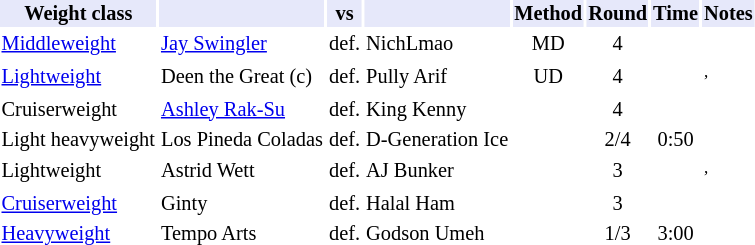<table class="toccolours" style="font-size: 85%;">
<tr>
<th style="background:#e6e8fa; color:#000; text-align:center;">Weight class</th>
<th style="background:#e6e8fa; color:#000; text-align:center;"></th>
<th style="background:#e6e8fa; color:#000; text-align:center;">vs</th>
<th style="background:#e6e8fa; color:#000; text-align:center;"></th>
<th style="background:#e6e8fa; color:#000; text-align:center;">Method</th>
<th style="background:#e6e8fa; color:#000; text-align:center;">Round</th>
<th style="background:#e6e8fa; color:#000; text-align:center;">Time</th>
<th style="background:#e6e8fa; color:#000; text-align:center;">Notes</th>
</tr>
<tr>
<td><a href='#'>Middleweight</a></td>
<td><a href='#'>Jay Swingler</a></td>
<td>def.</td>
<td>NichLmao</td>
<td align="center">MD</td>
<td align="center">4</td>
<td></td>
<td></td>
</tr>
<tr>
<td><a href='#'>Lightweight</a></td>
<td>Deen the Great (c)</td>
<td>def.</td>
<td>Pully Arif</td>
<td align="center">UD</td>
<td align="center">4</td>
<td></td>
<td><sup>,</sup> </td>
</tr>
<tr>
<td>Cruiserweight</td>
<td><a href='#'>Ashley Rak-Su</a></td>
<td>def.</td>
<td>King Kenny</td>
<td align="center"></td>
<td align="center">4</td>
<td></td>
<td></td>
</tr>
<tr>
<td>Light heavyweight</td>
<td>Los Pineda Coladas<br></td>
<td>def.</td>
<td>D-Generation Ice<br></td>
<td align="center"></td>
<td align="center">2/4</td>
<td align="center">0:50</td>
<td></td>
</tr>
<tr>
<td>Lightweight</td>
<td>Astrid Wett</td>
<td>def.</td>
<td>AJ Bunker</td>
<td align="center"></td>
<td align="center">3</td>
<td></td>
<td><sup>,</sup> </td>
</tr>
<tr>
<td><a href='#'>Cruiserweight</a></td>
<td>Ginty</td>
<td>def.</td>
<td>Halal Ham</td>
<td align="center"></td>
<td align="center">3</td>
<td></td>
<td></td>
</tr>
<tr>
<td><a href='#'>Heavyweight</a></td>
<td>Tempo Arts</td>
<td>def.</td>
<td>Godson Umeh</td>
<td align="center"></td>
<td align="center">1/3</td>
<td align="center">3:00</td>
<td></td>
</tr>
</table>
